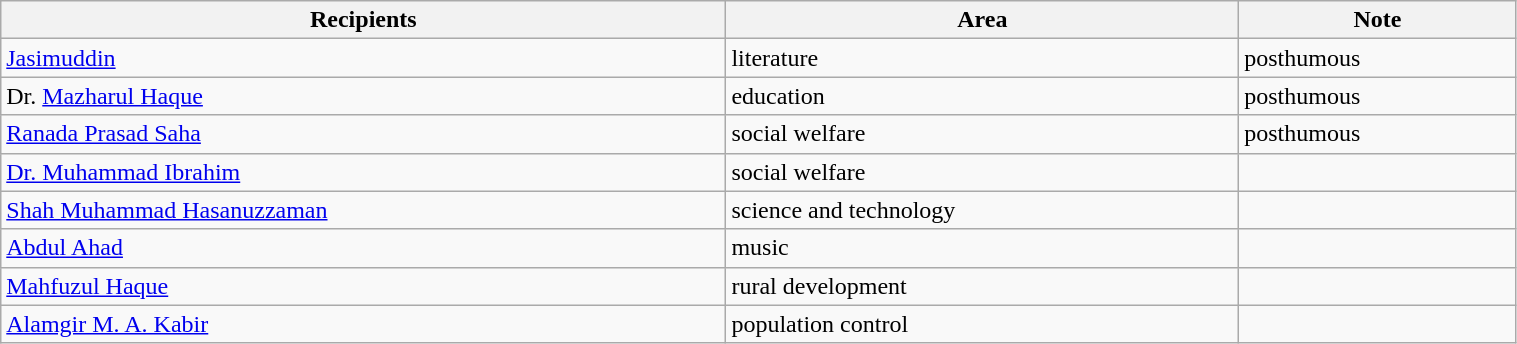<table class="wikitable" style="width:80%;">
<tr>
<th>Recipients</th>
<th>Area</th>
<th>Note</th>
</tr>
<tr>
<td><a href='#'>Jasimuddin</a></td>
<td>literature</td>
<td>posthumous</td>
</tr>
<tr>
<td>Dr. <a href='#'>Mazharul Haque</a></td>
<td>education</td>
<td>posthumous</td>
</tr>
<tr>
<td><a href='#'>Ranada Prasad Saha</a></td>
<td>social welfare</td>
<td>posthumous</td>
</tr>
<tr>
<td><a href='#'>Dr. Muhammad Ibrahim</a></td>
<td>social welfare</td>
<td></td>
</tr>
<tr>
<td><a href='#'>Shah Muhammad Hasanuzzaman</a></td>
<td>science and technology</td>
<td></td>
</tr>
<tr>
<td><a href='#'>Abdul Ahad</a></td>
<td>music</td>
<td></td>
</tr>
<tr>
<td><a href='#'>Mahfuzul Haque</a></td>
<td>rural development</td>
<td></td>
</tr>
<tr>
<td><a href='#'>Alamgir M. A. Kabir</a></td>
<td>population control</td>
<td></td>
</tr>
</table>
